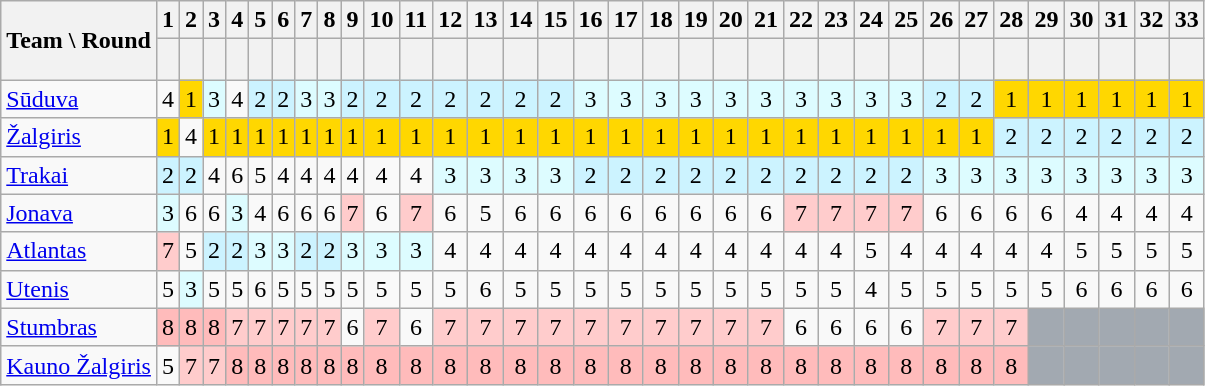<table class="wikitable sortable" style="font-size: 100%; text-align:center;">
<tr>
<th rowspan="2">Team \ Round</th>
<th align=center>1</th>
<th align=center>2</th>
<th align=center>3</th>
<th align=center>4</th>
<th align=center>5</th>
<th align=center>6</th>
<th align=center>7</th>
<th align=center>8</th>
<th align=center>9</th>
<th align=center>10</th>
<th align=center>11</th>
<th align=center>12</th>
<th align=center>13</th>
<th align=center>14</th>
<th align=center>15</th>
<th align=center>16</th>
<th align=center>17</th>
<th align=center>18</th>
<th align=center>19</th>
<th align=center>20</th>
<th align=center>21</th>
<th align=center>22</th>
<th align=center>23</th>
<th align=center>24</th>
<th align=center>25</th>
<th align=center>26</th>
<th align=center>27</th>
<th align=center>28</th>
<th align=center>29</th>
<th align=center>30</th>
<th align=center>31</th>
<th align=center>32</th>
<th align=center>33</th>
</tr>
<tr>
<th style="text-align:center; height:20px;"></th>
<th align=center></th>
<th align=center></th>
<th align=center></th>
<th align=center></th>
<th align=center></th>
<th align=center></th>
<th align=center></th>
<th align=center></th>
<th align=center></th>
<th align=center></th>
<th align=center></th>
<th align=center></th>
<th align=center></th>
<th align=center></th>
<th align=center></th>
<th align=center></th>
<th align=center></th>
<th align=center></th>
<th align=center></th>
<th align=center></th>
<th align=center></th>
<th align=center></th>
<th align=center></th>
<th align=center></th>
<th align=center></th>
<th align=center></th>
<th align=center></th>
<th align=center></th>
<th align=center></th>
<th align=center></th>
<th align=center></th>
<th align=center></th>
</tr>
<tr align=center>
<td align=left><a href='#'>Sūduva</a></td>
<td>4</td>
<td style="background:gold">1</td>
<td style="background:#DDFCFF">3</td>
<td>4</td>
<td style="background:#CCF3FF">2</td>
<td style="background:#CCF3FF">2</td>
<td style="background:#DDFCFF">3</td>
<td style="background:#DDFCFF">3</td>
<td style="background:#CCF3FF">2</td>
<td style="background:#CCF3FF">2</td>
<td style="background:#CCF3FF">2</td>
<td style="background:#CCF3FF">2</td>
<td style="background:#CCF3FF">2</td>
<td style="background:#CCF3FF">2</td>
<td style="background:#CCF3FF">2</td>
<td style="background:#DDFCFF">3</td>
<td style="background:#DDFCFF">3</td>
<td style="background:#DDFCFF">3</td>
<td style="background:#DDFCFF">3</td>
<td style="background:#DDFCFF">3</td>
<td style="background:#DDFCFF">3</td>
<td style="background:#DDFCFF">3</td>
<td style="background:#DDFCFF">3</td>
<td style="background:#DDFCFF">3</td>
<td style="background:#DDFCFF">3</td>
<td style="background:#CCF3FF">2</td>
<td style="background:#CCF3FF">2</td>
<td style="background:gold">1</td>
<td style="background:gold">1</td>
<td style="background:gold">1</td>
<td style="background:gold">1</td>
<td style="background:gold">1</td>
<td style="background:gold">1</td>
</tr>
<tr align=center>
<td align=left><a href='#'>Žalgiris</a></td>
<td style="background:gold">1</td>
<td>4</td>
<td style="background:gold">1</td>
<td style="background:gold">1</td>
<td style="background:gold">1</td>
<td style="background:gold">1</td>
<td style="background:gold">1</td>
<td style="background:gold">1</td>
<td style="background:gold">1</td>
<td style="background:gold">1</td>
<td style="background:gold">1</td>
<td style="background:gold">1</td>
<td style="background:gold">1</td>
<td style="background:gold">1</td>
<td style="background:gold">1</td>
<td style="background:gold">1</td>
<td style="background:gold">1</td>
<td style="background:gold">1</td>
<td style="background:gold">1</td>
<td style="background:gold">1</td>
<td style="background:gold">1</td>
<td style="background:gold">1</td>
<td style="background:gold">1</td>
<td style="background:gold">1</td>
<td style="background:gold">1</td>
<td style="background:gold">1</td>
<td style="background:gold">1</td>
<td style="background:#CCF3FF">2</td>
<td style="background:#CCF3FF">2</td>
<td style="background:#CCF3FF">2</td>
<td style="background:#CCF3FF">2</td>
<td style="background:#CCF3FF">2</td>
<td style="background:#CCF3FF">2</td>
</tr>
<tr align=center>
<td align=left><a href='#'>Trakai</a></td>
<td style="background:#CCF3FF">2</td>
<td style="background:#CCF3FF">2</td>
<td>4</td>
<td>6</td>
<td>5</td>
<td>4</td>
<td>4</td>
<td>4</td>
<td>4</td>
<td>4</td>
<td>4</td>
<td style="background:#DDFCFF">3</td>
<td style="background:#DDFCFF">3</td>
<td style="background:#DDFCFF">3</td>
<td style="background:#DDFCFF">3</td>
<td style="background:#CCF3FF">2</td>
<td style="background:#CCF3FF">2</td>
<td style="background:#CCF3FF">2</td>
<td style="background:#CCF3FF">2</td>
<td style="background:#CCF3FF">2</td>
<td style="background:#CCF3FF">2</td>
<td style="background:#CCF3FF">2</td>
<td style="background:#CCF3FF">2</td>
<td style="background:#CCF3FF">2</td>
<td style="background:#CCF3FF">2</td>
<td style="background:#DDFCFF">3</td>
<td style="background:#DDFCFF">3</td>
<td style="background:#DDFCFF">3</td>
<td style="background:#DDFCFF">3</td>
<td style="background:#DDFCFF">3</td>
<td style="background:#DDFCFF">3</td>
<td style="background:#DDFCFF">3</td>
<td style="background:#DDFCFF">3</td>
</tr>
<tr align=center>
<td align=left><a href='#'>Jonava</a></td>
<td style="background:#DDFCFF">3</td>
<td>6</td>
<td>6</td>
<td style="background:#DDFCFF">3</td>
<td>4</td>
<td>6</td>
<td>6</td>
<td>6</td>
<td style="background:#FFCCCC">7</td>
<td>6</td>
<td style="background:#FFCCCC">7</td>
<td>6</td>
<td>5</td>
<td>6</td>
<td>6</td>
<td>6</td>
<td>6</td>
<td>6</td>
<td>6</td>
<td>6</td>
<td>6</td>
<td style="background:#FFCCCC">7</td>
<td style="background:#FFCCCC">7</td>
<td style="background:#FFCCCC">7</td>
<td style="background:#FFCCCC">7</td>
<td>6</td>
<td>6</td>
<td>6</td>
<td>6</td>
<td>4</td>
<td>4</td>
<td>4</td>
<td>4</td>
</tr>
<tr align=center>
<td align=left><a href='#'>Atlantas</a></td>
<td style="background:#FFCCCC">7</td>
<td>5</td>
<td style="background:#CCF3FF">2</td>
<td style="background:#CCF3FF">2</td>
<td style="background:#DDFCFF">3</td>
<td style="background:#DDFCFF">3</td>
<td style="background:#CCF3FF">2</td>
<td style="background:#CCF3FF">2</td>
<td style="background:#DDFCFF">3</td>
<td style="background:#DDFCFF">3</td>
<td style="background:#DDFCFF">3</td>
<td>4</td>
<td>4</td>
<td>4</td>
<td>4</td>
<td>4</td>
<td>4</td>
<td>4</td>
<td>4</td>
<td>4</td>
<td>4</td>
<td>4</td>
<td>4</td>
<td>5</td>
<td>4</td>
<td>4</td>
<td>4</td>
<td>4</td>
<td>4</td>
<td>5</td>
<td>5</td>
<td>5</td>
<td>5</td>
</tr>
<tr align=center>
<td align=left><a href='#'>Utenis</a></td>
<td>5</td>
<td style="background:#DDFCFF">3</td>
<td>5</td>
<td>5</td>
<td>6</td>
<td>5</td>
<td>5</td>
<td>5</td>
<td>5</td>
<td>5</td>
<td>5</td>
<td>5</td>
<td>6</td>
<td>5</td>
<td>5</td>
<td>5</td>
<td>5</td>
<td>5</td>
<td>5</td>
<td>5</td>
<td>5</td>
<td>5</td>
<td>5</td>
<td>4</td>
<td>5</td>
<td>5</td>
<td>5</td>
<td>5</td>
<td>5</td>
<td>6</td>
<td>6</td>
<td>6</td>
<td>6</td>
</tr>
<tr align=center>
<td align=left><a href='#'>Stumbras</a></td>
<td style="background:#FFBBBB">8</td>
<td style="background:#FFBBBB">8</td>
<td style="background:#FFBBBB">8</td>
<td style="background:#FFCCCC">7</td>
<td style="background:#FFCCCC">7</td>
<td style="background:#FFCCCC">7</td>
<td style="background:#FFCCCC">7</td>
<td style="background:#FFCCCC">7</td>
<td>6</td>
<td style="background:#FFCCCC">7</td>
<td>6</td>
<td style="background:#FFCCCC">7</td>
<td style="background:#FFCCCC">7</td>
<td style="background:#FFCCCC">7</td>
<td style="background:#FFCCCC">7</td>
<td style="background:#FFCCCC">7</td>
<td style="background:#FFCCCC">7</td>
<td style="background:#FFCCCC">7</td>
<td style="background:#FFCCCC">7</td>
<td style="background:#FFCCCC">7</td>
<td style="background:#FFCCCC">7</td>
<td>6</td>
<td>6</td>
<td>6</td>
<td>6</td>
<td style="background:#FFCCCC">7</td>
<td style="background:#FFCCCC">7</td>
<td style="background:#FFCCCC">7</td>
<td style="background:#A2A9B1"></td>
<td style="background:#A2A9B1"></td>
<td style="background:#A2A9B1"></td>
<td style="background:#A2A9B1"></td>
<td style="background:#A2A9B1"></td>
</tr>
<tr align=center>
<td align=left><a href='#'>Kauno Žalgiris</a></td>
<td>5</td>
<td style="background:#FFCCCC">7</td>
<td style="background:#FFCCCC">7</td>
<td style="background:#FFBBBB">8</td>
<td style="background:#FFBBBB">8</td>
<td style="background:#FFBBBB">8</td>
<td style="background:#FFBBBB">8</td>
<td style="background:#FFBBBB">8</td>
<td style="background:#FFBBBB">8</td>
<td style="background:#FFBBBB">8</td>
<td style="background:#FFBBBB">8</td>
<td style="background:#FFBBBB">8</td>
<td style="background:#FFBBBB">8</td>
<td style="background:#FFBBBB">8</td>
<td style="background:#FFBBBB">8</td>
<td style="background:#FFBBBB">8</td>
<td style="background:#FFBBBB">8</td>
<td style="background:#FFBBBB">8</td>
<td style="background:#FFBBBB">8</td>
<td style="background:#FFBBBB">8</td>
<td style="background:#FFBBBB">8</td>
<td style="background:#FFBBBB">8</td>
<td style="background:#FFBBBB">8</td>
<td style="background:#FFBBBB">8</td>
<td style="background:#FFBBBB">8</td>
<td style="background:#FFBBBB">8</td>
<td style="background:#FFBBBB">8</td>
<td style="background:#FFBBBB">8</td>
<td style="background:#A2A9B1"></td>
<td style="background:#A2A9B1"></td>
<td style="background:#A2A9B1"></td>
<td style="background:#A2A9B1"></td>
<td style="background:#A2A9B1"></td>
</tr>
</table>
